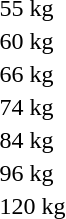<table>
<tr>
<td>55 kg</td>
<td></td>
<td></td>
<td></td>
</tr>
<tr>
<td>60 kg</td>
<td></td>
<td></td>
<td></td>
</tr>
<tr>
<td>66 kg</td>
<td></td>
<td></td>
<td></td>
</tr>
<tr>
<td>74 kg</td>
<td></td>
<td></td>
<td></td>
</tr>
<tr>
<td>84 kg</td>
<td></td>
<td></td>
<td></td>
</tr>
<tr>
<td>96 kg</td>
<td></td>
<td></td>
<td></td>
</tr>
<tr>
<td>120 kg</td>
<td></td>
<td></td>
<td></td>
</tr>
</table>
